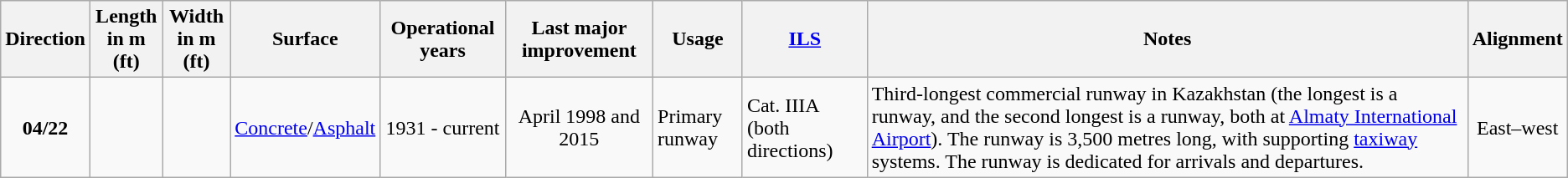<table class="wikitable" style="text-align: center">
<tr>
<th>Direction</th>
<th>Length<br>in m (ft)</th>
<th>Width<br>in m (ft)</th>
<th>Surface</th>
<th>Operational years</th>
<th>Last major improvement</th>
<th>Usage</th>
<th><a href='#'>ILS</a></th>
<th>Notes</th>
<th>Alignment</th>
</tr>
<tr>
<td><strong>04/22</strong></td>
<td></td>
<td></td>
<td><a href='#'>Concrete</a>/<a href='#'>Asphalt</a></td>
<td>1931 - current</td>
<td>April 1998 and 2015</td>
<td style="text-align: left">Primary runway</td>
<td style="text-align: left">Cat. IIIA (both directions)</td>
<td style="text-align: left">Third-longest commercial runway in Kazakhstan (the longest is a  runway, and the second longest is a  runway, both at <a href='#'>Almaty International Airport</a>). The runway is 3,500 metres long, with supporting <a href='#'>taxiway</a> systems. The runway is dedicated for arrivals and departures.</td>
<td>East–west</td>
</tr>
</table>
